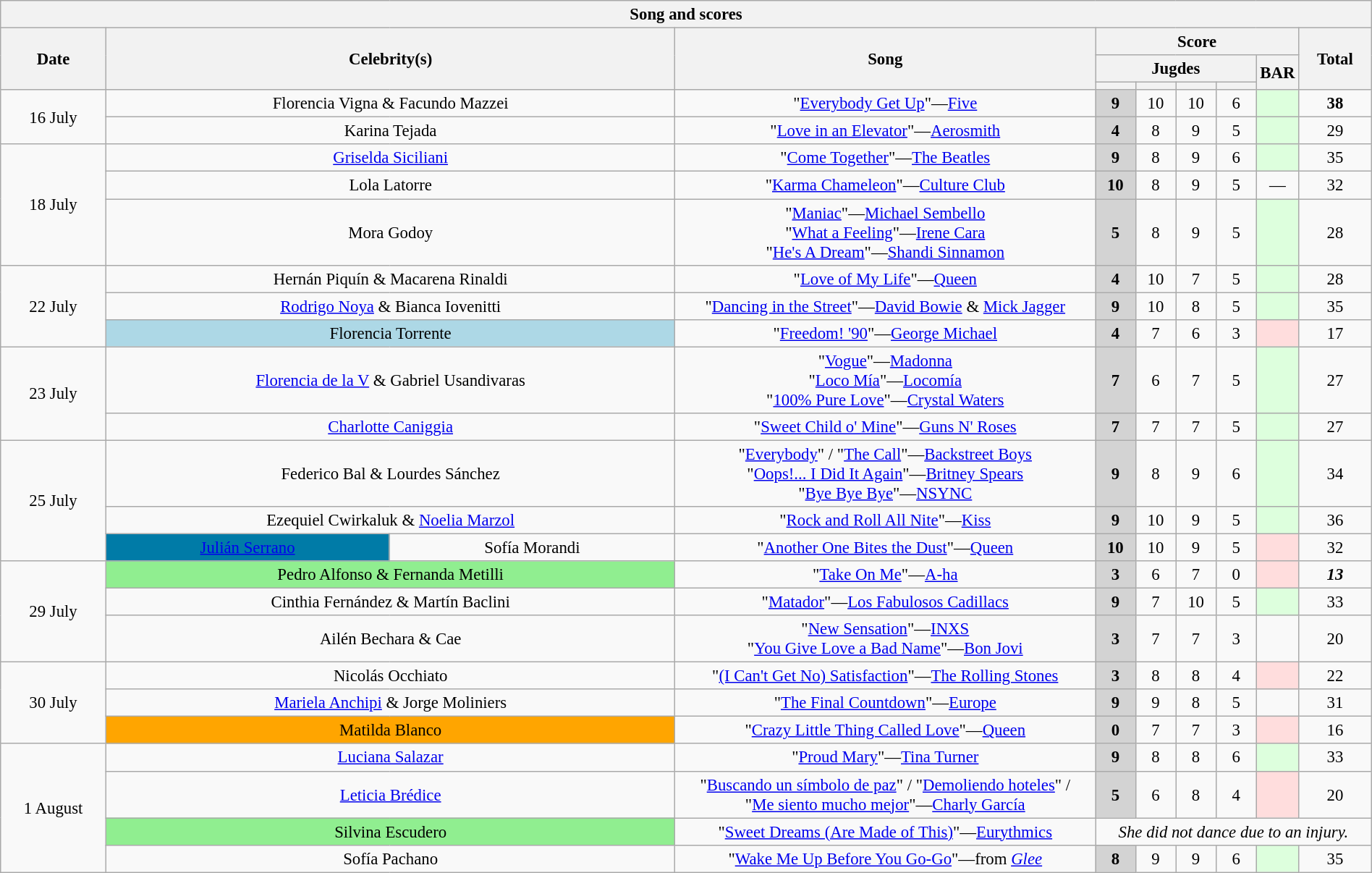<table class="wikitable collapsible collapsed" style="font-size:95%; text-align: center; width: 100%;">
<tr>
<th colspan="11" style="with: 100%;" align=center>Song and scores</th>
</tr>
<tr>
<th rowspan="3" width=90>Date</th>
<th rowspan="3" colspan="2" width=130>Celebrity(s)</th>
<th rowspan="3" width=380>Song</th>
<th colspan="5">Score</th>
<th rowspan="3" width=60>Total</th>
</tr>
<tr>
<th colspan="4">Jugdes</th>
<th rowspan="2" width=30>BAR<br></th>
</tr>
<tr>
<th width=30></th>
<th width=30></th>
<th width=30></th>
<th width=30></th>
</tr>
<tr>
<td rowspan="2">16 July</td>
<td bgcolor="" colspan="2">Florencia Vigna & Facundo Mazzei</td>
<td>"<a href='#'>Everybody Get Up</a>"—<a href='#'>Five</a></td>
<td bgcolor="lightgrey"><strong>9</strong></td>
<td>10</td>
<td>10</td>
<td>6</td>
<td bgcolor="#ddffdd"></td>
<td><span><strong>38</strong></span></td>
</tr>
<tr>
<td bgcolor="" colspan="2">Karina Tejada</td>
<td>"<a href='#'>Love in an Elevator</a>"—<a href='#'>Aerosmith</a></td>
<td bgcolor="lightgrey"><strong>4</strong></td>
<td>8</td>
<td>9</td>
<td>5</td>
<td bgcolor="#ddffdd"></td>
<td>29</td>
</tr>
<tr>
<td rowspan="3">18 July</td>
<td bgcolor="" colspan="2"><a href='#'>Griselda Siciliani</a></td>
<td>"<a href='#'>Come Together</a>"—<a href='#'>The Beatles</a></td>
<td bgcolor="lightgrey"><strong>9</strong></td>
<td>8</td>
<td>9</td>
<td>6</td>
<td bgcolor="#ddffdd"></td>
<td>35</td>
</tr>
<tr>
<td bgcolor="" colspan="2">Lola Latorre</td>
<td>"<a href='#'>Karma Chameleon</a>"—<a href='#'>Culture Club</a></td>
<td bgcolor="lightgrey"><strong>10</strong></td>
<td>8</td>
<td>9</td>
<td>5</td>
<td>—</td>
<td>32</td>
</tr>
<tr>
<td bgcolor="" colspan="2">Mora Godoy</td>
<td>"<a href='#'>Maniac</a>"—<a href='#'>Michael Sembello</a><br>"<a href='#'>What a Feeling</a>"—<a href='#'>Irene Cara</a><br>"<a href='#'>He's A Dream</a>"—<a href='#'>Shandi Sinnamon</a></td>
<td bgcolor="lightgrey"><strong>5</strong></td>
<td>8</td>
<td>9</td>
<td>5</td>
<td bgcolor="#ddffdd"></td>
<td>28</td>
</tr>
<tr>
<td rowspan="3">22 July</td>
<td bgcolor="" colspan="2">Hernán Piquín & Macarena Rinaldi</td>
<td>"<a href='#'>Love of My Life</a>"—<a href='#'>Queen</a></td>
<td bgcolor="lightgrey"><strong>4</strong></td>
<td>10</td>
<td>7</td>
<td>5</td>
<td bgcolor="#ddffdd"></td>
<td>28</td>
</tr>
<tr>
<td bgcolor="" colspan="2"><a href='#'>Rodrigo Noya</a> & Bianca Iovenitti</td>
<td>"<a href='#'>Dancing in the Street</a>"—<a href='#'>David Bowie</a> & <a href='#'>Mick Jagger</a></td>
<td bgcolor="lightgrey"><strong>9</strong></td>
<td>10</td>
<td>8</td>
<td>5</td>
<td bgcolor="#ddffdd"></td>
<td>35</td>
</tr>
<tr>
<td bgcolor="lightblue" colspan="2">Florencia Torrente</td>
<td>"<a href='#'>Freedom! '90</a>"—<a href='#'>George Michael</a></td>
<td bgcolor="lightgrey"><strong>4</strong></td>
<td>7</td>
<td>6</td>
<td>3</td>
<td bgcolor="#ffdddd"></td>
<td>17</td>
</tr>
<tr>
<td rowspan="2">23 July</td>
<td bgcolor="" colspan="2"><a href='#'>Florencia de la V</a> & Gabriel Usandivaras</td>
<td>"<a href='#'>Vogue</a>"—<a href='#'>Madonna</a><br>"<a href='#'>Loco Mía</a>"—<a href='#'>Locomía</a><br>"<a href='#'>100% Pure Love</a>"—<a href='#'>Crystal Waters</a></td>
<td bgcolor="lightgrey"><strong>7</strong></td>
<td>6</td>
<td>7</td>
<td>5</td>
<td bgcolor="#ddffdd"></td>
<td>27</td>
</tr>
<tr>
<td bgcolor="" colspan="2"><a href='#'>Charlotte Caniggia</a></td>
<td>"<a href='#'>Sweet Child o' Mine</a>"—<a href='#'>Guns N' Roses</a></td>
<td bgcolor="lightgrey"><strong>7</strong></td>
<td>7</td>
<td>7</td>
<td>5</td>
<td bgcolor="#ddffdd"></td>
<td>27</td>
</tr>
<tr>
<td rowspan="3">25 July</td>
<td bgcolor="" colspan="2">Federico Bal & Lourdes Sánchez</td>
<td>"<a href='#'>Everybody</a>" / "<a href='#'>The Call</a>"—<a href='#'>Backstreet Boys</a><br>"<a href='#'>Oops!... I Did It Again</a>"—<a href='#'>Britney Spears</a><br>"<a href='#'>Bye Bye Bye</a>"—<a href='#'>NSYNC</a></td>
<td bgcolor="lightgrey"><strong>9</strong></td>
<td>8</td>
<td>9</td>
<td>6</td>
<td bgcolor="#ddffdd"></td>
<td>34</td>
</tr>
<tr>
<td bgcolor="" colspan="2">Ezequiel Cwirkaluk & <a href='#'>Noelia Marzol</a></td>
<td>"<a href='#'>Rock and Roll All Nite</a>"—<a href='#'>Kiss</a></td>
<td bgcolor="lightgrey"><strong>9</strong></td>
<td>10</td>
<td>9</td>
<td>5</td>
<td bgcolor="#ddffdd"></td>
<td>36</td>
</tr>
<tr>
<td bgcolor="#007BA7"><a href='#'>Julián Serrano</a></td>
<td bgcolor="">Sofía Morandi</td>
<td>"<a href='#'>Another One Bites the Dust</a>"—<a href='#'>Queen</a></td>
<td bgcolor="lightgrey"><strong>10</strong></td>
<td>10</td>
<td>9</td>
<td>5</td>
<td bgcolor="#ffdddd"></td>
<td>32</td>
</tr>
<tr>
<td rowspan="3">29 July</td>
<td bgcolor="lightgreen" colspan="2">Pedro Alfonso & Fernanda Metilli</td>
<td>"<a href='#'>Take On Me</a>"—<a href='#'>A-ha</a></td>
<td bgcolor="lightgrey"><strong>3</strong></td>
<td>6</td>
<td>7</td>
<td>0</td>
<td bgcolor="#ffdddd"></td>
<td><span><strong><em>13</em></strong></span></td>
</tr>
<tr>
<td bgcolor="" colspan="2">Cinthia Fernández & Martín Baclini</td>
<td>"<a href='#'>Matador</a>"—<a href='#'>Los Fabulosos Cadillacs</a></td>
<td bgcolor="lightgrey"><strong>9</strong></td>
<td>7</td>
<td>10</td>
<td>5</td>
<td bgcolor="#ddffdd"></td>
<td>33</td>
</tr>
<tr>
<td bgcolor="" colspan="2">Ailén Bechara & Cae</td>
<td>"<a href='#'>New Sensation</a>"—<a href='#'>INXS</a><br>"<a href='#'>You Give Love a Bad Name</a>"—<a href='#'>Bon Jovi</a></td>
<td bgcolor="lightgrey"><strong>3</strong></td>
<td>7</td>
<td>7</td>
<td>3</td>
<td></td>
<td>20</td>
</tr>
<tr>
<td rowspan="3">30 July</td>
<td bgcolor="" colspan="2">Nicolás Occhiato</td>
<td>"<a href='#'>(I Can't Get No) Satisfaction</a>"—<a href='#'>The Rolling Stones</a></td>
<td bgcolor="lightgrey"><strong>3</strong></td>
<td>8</td>
<td>8</td>
<td>4</td>
<td bgcolor="#ffdddd"></td>
<td>22</td>
</tr>
<tr>
<td bgcolor="" colspan="2"><a href='#'>Mariela Anchipi</a> & Jorge Moliniers</td>
<td>"<a href='#'>The Final Countdown</a>"—<a href='#'>Europe</a></td>
<td bgcolor="lightgrey"><strong>9</strong></td>
<td>9</td>
<td>8</td>
<td>5</td>
<td></td>
<td>31</td>
</tr>
<tr>
<td bgcolor="orange" colspan="2">Matilda Blanco</td>
<td>"<a href='#'>Crazy Little Thing Called Love</a>"—<a href='#'>Queen</a></td>
<td bgcolor="lightgrey"><strong>0</strong></td>
<td>7</td>
<td>7</td>
<td>3</td>
<td bgcolor="#ffdddd"></td>
<td>16</td>
</tr>
<tr>
<td rowspan="4">1 August</td>
<td bgcolor="" colspan="2"><a href='#'>Luciana Salazar</a></td>
<td>"<a href='#'>Proud Mary</a>"—<a href='#'>Tina Turner</a></td>
<td bgcolor="lightgrey"><strong>9</strong></td>
<td>8</td>
<td>8</td>
<td>6</td>
<td bgcolor="#ddffdd"></td>
<td>33</td>
</tr>
<tr>
<td bgcolor="" colspan="2"><a href='#'>Leticia Brédice</a></td>
<td>"<a href='#'>Buscando un símbolo de paz</a>" / "<a href='#'>Demoliendo hoteles</a>" /<br>"<a href='#'>Me siento mucho mejor</a>"—<a href='#'>Charly García</a></td>
<td bgcolor="lightgrey"><strong>5</strong></td>
<td>6</td>
<td>8</td>
<td>4</td>
<td bgcolor="#ffdddd"></td>
<td>20</td>
</tr>
<tr>
<td bgcolor="lightgreen" colspan="2">Silvina Escudero</td>
<td>"<a href='#'>Sweet Dreams (Are Made of This)</a>"—<a href='#'>Eurythmics</a></td>
<td colspan="6"><em>She did not dance due to an injury.</em></td>
</tr>
<tr>
<td bgcolor="" colspan="2">Sofía Pachano</td>
<td>"<a href='#'>Wake Me Up Before You Go-Go</a>"—from <em><a href='#'>Glee</a></em></td>
<td bgcolor="lightgrey"><strong>8</strong></td>
<td>9</td>
<td>9</td>
<td>6</td>
<td bgcolor="#ddffdd"></td>
<td>35</td>
</tr>
</table>
